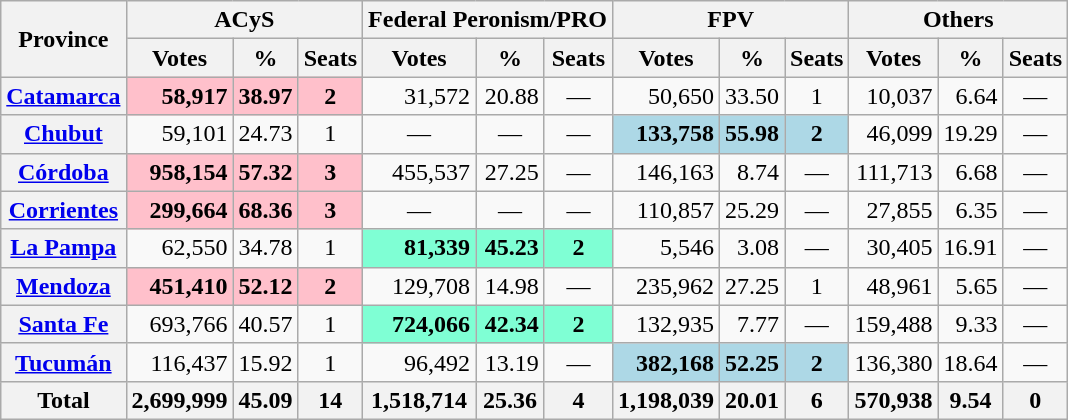<table class="wikitable sortable plainrowheaders" style="text-align:right;">
<tr>
<th rowspan=2>Province</th>
<th colspan=3>ACyS</th>
<th colspan=3>Federal Peronism/PRO</th>
<th colspan=3>FPV</th>
<th colspan=3>Others</th>
</tr>
<tr>
<th>Votes</th>
<th>%</th>
<th>Seats</th>
<th>Votes</th>
<th>%</th>
<th>Seats</th>
<th>Votes</th>
<th>%</th>
<th>Seats</th>
<th>Votes</th>
<th>%</th>
<th>Seats</th>
</tr>
<tr>
<th scope=row><a href='#'>Catamarca</a></th>
<td bgcolor=pink><strong>58,917</strong></td>
<td bgcolor=pink><strong>38.97</strong></td>
<td bgcolor=pink align=center><strong>2</strong></td>
<td>31,572</td>
<td>20.88</td>
<td align=center>—</td>
<td>50,650</td>
<td>33.50</td>
<td align=center>1</td>
<td>10,037</td>
<td>6.64</td>
<td align=center>—</td>
</tr>
<tr>
<th scope=row><a href='#'>Chubut</a></th>
<td>59,101</td>
<td>24.73</td>
<td align=center>1</td>
<td align=center>—</td>
<td align=center>—</td>
<td align=center>—</td>
<td bgcolor=lightblue><strong>133,758</strong></td>
<td bgcolor=lightblue><strong>55.98</strong></td>
<td bgcolor=lightblue align=center><strong>2</strong></td>
<td>46,099</td>
<td>19.29</td>
<td align=center>—</td>
</tr>
<tr>
<th scope=row><a href='#'>Córdoba</a></th>
<td bgcolor=pink><strong>958,154</strong></td>
<td bgcolor=pink><strong>57.32</strong></td>
<td bgcolor=pink align=center><strong>3</strong></td>
<td>455,537</td>
<td>27.25</td>
<td align=center>—</td>
<td>146,163</td>
<td>8.74</td>
<td align=center>—</td>
<td>111,713</td>
<td>6.68</td>
<td align=center>—</td>
</tr>
<tr>
<th scope=row><a href='#'>Corrientes</a></th>
<td bgcolor=pink><strong>299,664</strong></td>
<td bgcolor=pink><strong>68.36</strong></td>
<td bgcolor=pink align=center><strong>3</strong></td>
<td align=center>—</td>
<td align=center>—</td>
<td align=center>—</td>
<td>110,857</td>
<td>25.29</td>
<td align=center>—</td>
<td>27,855</td>
<td>6.35</td>
<td align=center>—</td>
</tr>
<tr>
<th scope=row><a href='#'>La Pampa</a></th>
<td>62,550</td>
<td>34.78</td>
<td align=center>1</td>
<td bgcolor=Aquamarine><strong>81,339</strong></td>
<td bgcolor=Aquamarine><strong>45.23</strong></td>
<td bgcolor=Aquamarine align=center><strong>2</strong></td>
<td>5,546</td>
<td>3.08</td>
<td align=center>—</td>
<td>30,405</td>
<td>16.91</td>
<td align=center>—</td>
</tr>
<tr>
<th scope=row><a href='#'>Mendoza</a></th>
<td bgcolor=pink><strong>451,410</strong></td>
<td bgcolor=pink><strong>52.12</strong></td>
<td bgcolor=pink align=center><strong>2</strong></td>
<td>129,708</td>
<td>14.98</td>
<td align=center>—</td>
<td>235,962</td>
<td>27.25</td>
<td align=center>1</td>
<td>48,961</td>
<td>5.65</td>
<td align=center>—</td>
</tr>
<tr>
<th scope=row><a href='#'>Santa Fe</a></th>
<td>693,766</td>
<td>40.57</td>
<td align=center>1</td>
<td bgcolor=Aquamarine><strong>724,066</strong></td>
<td bgcolor=Aquamarine><strong>42.34</strong></td>
<td bgcolor=Aquamarine align=center><strong>2</strong></td>
<td>132,935</td>
<td>7.77</td>
<td align=center>—</td>
<td>159,488</td>
<td>9.33</td>
<td align=center>—</td>
</tr>
<tr>
<th scope=row><a href='#'>Tucumán</a></th>
<td>116,437</td>
<td>15.92</td>
<td align=center>1</td>
<td>96,492</td>
<td>13.19</td>
<td align=center>—</td>
<td bgcolor=lightblue><strong>382,168</strong></td>
<td bgcolor=lightblue><strong>52.25</strong></td>
<td bgcolor=lightblue align=center><strong>2</strong></td>
<td>136,380</td>
<td>18.64</td>
<td align=center>—</td>
</tr>
<tr>
<th>Total</th>
<th>2,699,999</th>
<th>45.09</th>
<th>14</th>
<th>1,518,714</th>
<th>25.36</th>
<th>4</th>
<th>1,198,039</th>
<th>20.01</th>
<th>6</th>
<th>570,938</th>
<th>9.54</th>
<th>0</th>
</tr>
</table>
